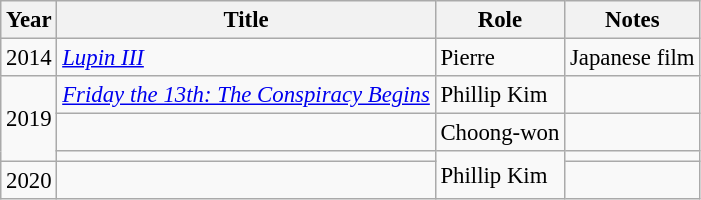<table class="wikitable" style="font-size: 95%;">
<tr>
<th>Year</th>
<th>Title</th>
<th>Role</th>
<th>Notes</th>
</tr>
<tr>
<td>2014</td>
<td><em><a href='#'>Lupin III</a></em></td>
<td>Pierre</td>
<td>Japanese film</td>
</tr>
<tr>
<td rowspan=3>2019</td>
<td><em><a href='#'>Friday the 13th: The Conspiracy Begins</a></em></td>
<td>Phillip Kim</td>
<td></td>
</tr>
<tr>
<td><em></em></td>
<td>Choong-won</td>
<td></td>
</tr>
<tr>
<td><em></em></td>
<td rowspan=2>Phillip Kim</td>
<td></td>
</tr>
<tr>
<td>2020</td>
<td><em></em></td>
<td></td>
</tr>
</table>
